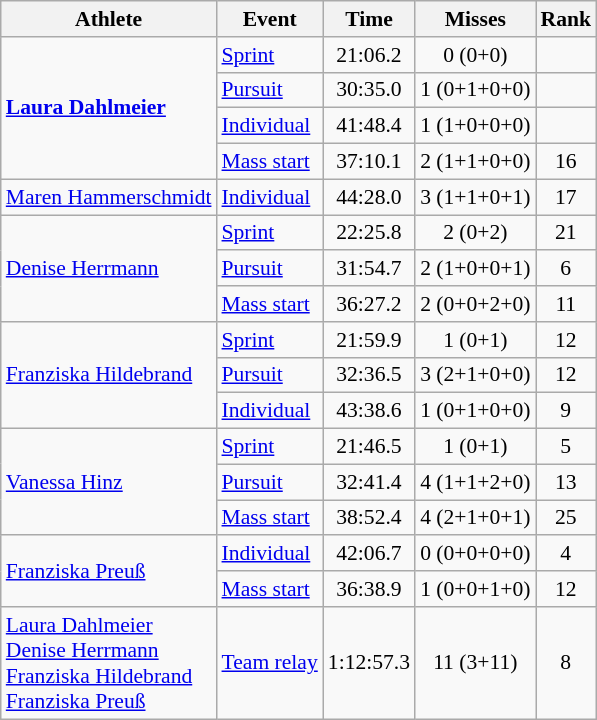<table class="wikitable" style="font-size:90%; text-align:center">
<tr>
<th>Athlete</th>
<th>Event</th>
<th>Time</th>
<th>Misses</th>
<th>Rank</th>
</tr>
<tr>
<td align=left rowspan=4><strong><a href='#'>Laura Dahlmeier</a></strong></td>
<td align=left><a href='#'>Sprint</a></td>
<td>21:06.2</td>
<td>0 (0+0)</td>
<td></td>
</tr>
<tr>
<td align=left><a href='#'>Pursuit</a></td>
<td>30:35.0</td>
<td>1 (0+1+0+0)</td>
<td></td>
</tr>
<tr>
<td align=left><a href='#'>Individual</a></td>
<td>41:48.4</td>
<td>1 (1+0+0+0)</td>
<td></td>
</tr>
<tr>
<td align=left><a href='#'>Mass start</a></td>
<td>37:10.1</td>
<td>2 (1+1+0+0)</td>
<td>16</td>
</tr>
<tr>
<td align=left><a href='#'>Maren Hammerschmidt</a></td>
<td align=left><a href='#'>Individual</a></td>
<td>44:28.0</td>
<td>3 (1+1+0+1)</td>
<td>17</td>
</tr>
<tr>
<td align=left rowspan=3><a href='#'>Denise Herrmann</a></td>
<td align=left><a href='#'>Sprint</a></td>
<td>22:25.8</td>
<td>2 (0+2)</td>
<td>21</td>
</tr>
<tr>
<td align=left><a href='#'>Pursuit</a></td>
<td>31:54.7</td>
<td>2 (1+0+0+1)</td>
<td>6</td>
</tr>
<tr>
<td align=left><a href='#'>Mass start</a></td>
<td>36:27.2</td>
<td>2 (0+0+2+0)</td>
<td>11</td>
</tr>
<tr>
<td align=left rowspan=3><a href='#'>Franziska Hildebrand</a></td>
<td align=left><a href='#'>Sprint</a></td>
<td>21:59.9</td>
<td>1 (0+1)</td>
<td>12</td>
</tr>
<tr>
<td align=left><a href='#'>Pursuit</a></td>
<td>32:36.5</td>
<td>3 (2+1+0+0)</td>
<td>12</td>
</tr>
<tr>
<td align=left><a href='#'>Individual</a></td>
<td>43:38.6</td>
<td>1 (0+1+0+0)</td>
<td>9</td>
</tr>
<tr>
<td align=left rowspan=3><a href='#'>Vanessa Hinz</a></td>
<td align=left><a href='#'>Sprint</a></td>
<td>21:46.5</td>
<td>1 (0+1)</td>
<td>5</td>
</tr>
<tr>
<td align=left><a href='#'>Pursuit</a></td>
<td>32:41.4</td>
<td>4 (1+1+2+0)</td>
<td>13</td>
</tr>
<tr>
<td align=left><a href='#'>Mass start</a></td>
<td>38:52.4</td>
<td>4 (2+1+0+1)</td>
<td>25</td>
</tr>
<tr>
<td align=left rowspan=2><a href='#'>Franziska Preuß</a></td>
<td align=left><a href='#'>Individual</a></td>
<td>42:06.7</td>
<td>0 (0+0+0+0)</td>
<td>4</td>
</tr>
<tr>
<td align=left><a href='#'>Mass start</a></td>
<td>36:38.9</td>
<td>1 (0+0+1+0)</td>
<td>12</td>
</tr>
<tr>
<td align=left><a href='#'>Laura Dahlmeier</a><br><a href='#'>Denise Herrmann</a><br><a href='#'>Franziska Hildebrand</a><br><a href='#'>Franziska Preuß</a></td>
<td align=left><a href='#'>Team relay</a></td>
<td>1:12:57.3</td>
<td>11 (3+11)</td>
<td>8</td>
</tr>
</table>
